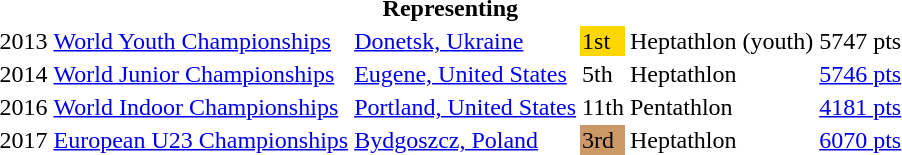<table>
<tr>
<th colspan="6">Representing </th>
</tr>
<tr>
<td>2013</td>
<td><a href='#'>World Youth Championships</a></td>
<td><a href='#'>Donetsk, Ukraine</a></td>
<td bgcolor=gold>1st</td>
<td>Heptathlon (youth)</td>
<td>5747 pts</td>
</tr>
<tr>
<td>2014</td>
<td><a href='#'>World Junior Championships</a></td>
<td><a href='#'>Eugene, United States</a></td>
<td>5th</td>
<td>Heptathlon</td>
<td><a href='#'>5746 pts</a></td>
</tr>
<tr>
<td>2016</td>
<td><a href='#'>World Indoor Championships</a></td>
<td><a href='#'>Portland, United States</a></td>
<td>11th</td>
<td>Pentathlon</td>
<td><a href='#'>4181 pts</a></td>
</tr>
<tr>
<td>2017</td>
<td><a href='#'>European U23 Championships</a></td>
<td><a href='#'>Bydgoszcz, Poland</a></td>
<td bgcolor=cc9966>3rd</td>
<td>Heptathlon</td>
<td><a href='#'>6070 pts</a></td>
</tr>
</table>
